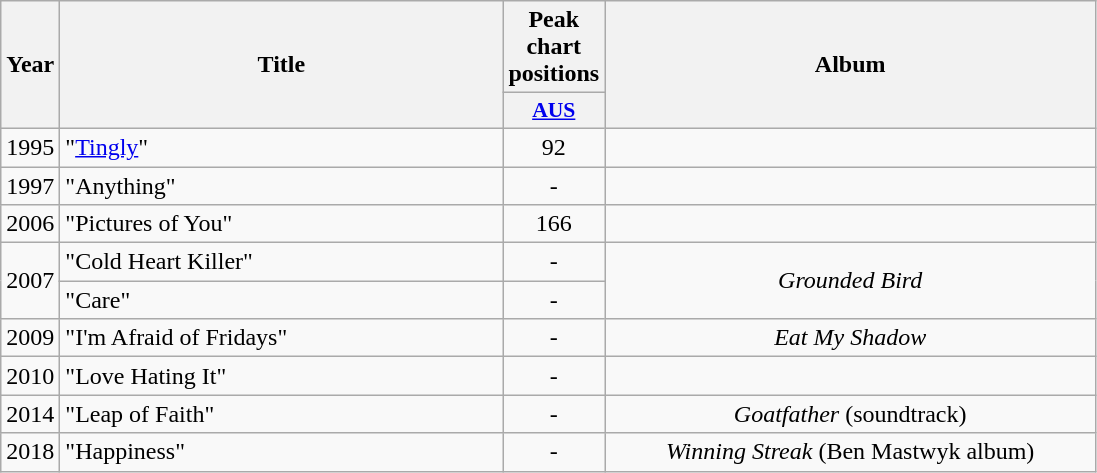<table class="wikitable" style="text-align:center;">
<tr>
<th scope="col" rowspan="2" style="width:1em;">Year</th>
<th scope="col" rowspan="2" style="width:18em;">Title</th>
<th scope="col" colspan="1">Peak chart positions</th>
<th scope="col" rowspan="2" style="width:20em;">Album</th>
</tr>
<tr>
<th scope="col" style="width:3em;font-size:90%;"><a href='#'>AUS</a></th>
</tr>
<tr>
<td>1995</td>
<td align="left">"<a href='#'>Tingly</a>" <br></td>
<td>92</td>
<td></td>
</tr>
<tr>
<td>1997</td>
<td align="left">"Anything" <br> </td>
<td>-</td>
<td></td>
</tr>
<tr>
<td>2006</td>
<td align="left">"Pictures of You"</td>
<td>166</td>
<td></td>
</tr>
<tr>
<td rowspan="2">2007</td>
<td align="left">"Cold Heart Killer"</td>
<td>-</td>
<td rowspan="2"><em>Grounded Bird</em></td>
</tr>
<tr>
<td align="left">"Care"</td>
<td>-</td>
</tr>
<tr>
<td>2009</td>
<td align="left">"I'm Afraid of Fridays"</td>
<td>-</td>
<td><em>Eat My Shadow</em></td>
</tr>
<tr>
<td>2010</td>
<td align="left">"Love Hating It"</td>
<td>-</td>
<td></td>
</tr>
<tr>
<td>2014</td>
<td align="left">"Leap of Faith" <br></td>
<td>-</td>
<td><em>Goatfather</em> (soundtrack)</td>
</tr>
<tr>
<td>2018</td>
<td align="left">"Happiness" <br></td>
<td>-</td>
<td><em>Winning Streak</em> (Ben Mastwyk album)</td>
</tr>
</table>
